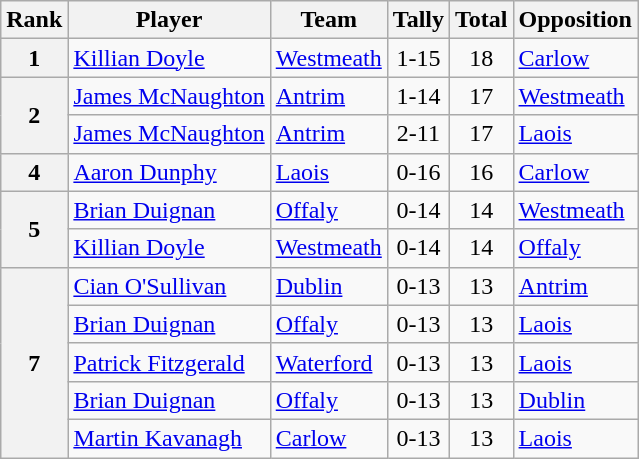<table class="wikitable sortable">
<tr>
<th>Rank</th>
<th>Player</th>
<th>Team</th>
<th>Tally</th>
<th>Total</th>
<th>Opposition</th>
</tr>
<tr>
<th>1</th>
<td><a href='#'>Killian Doyle</a></td>
<td><a href='#'>Westmeath</a></td>
<td align=center>1-15</td>
<td align=center>18</td>
<td><a href='#'>Carlow</a></td>
</tr>
<tr>
<th rowspan="2">2</th>
<td><a href='#'>James McNaughton</a></td>
<td><a href='#'>Antrim</a></td>
<td align="center">1-14</td>
<td align="center">17</td>
<td><a href='#'>Westmeath</a></td>
</tr>
<tr>
<td><a href='#'>James McNaughton</a></td>
<td><a href='#'>Antrim</a></td>
<td align=center>2-11</td>
<td align=center>17</td>
<td><a href='#'>Laois</a></td>
</tr>
<tr>
<th>4</th>
<td><a href='#'>Aaron Dunphy</a></td>
<td><a href='#'>Laois</a></td>
<td align="center">0-16</td>
<td align="center">16</td>
<td><a href='#'>Carlow</a></td>
</tr>
<tr>
<th rowspan="2">5</th>
<td><a href='#'>Brian Duignan</a></td>
<td><a href='#'>Offaly</a></td>
<td align="center">0-14</td>
<td align=center>14</td>
<td><a href='#'>Westmeath</a></td>
</tr>
<tr>
<td><a href='#'>Killian Doyle</a></td>
<td><a href='#'>Westmeath</a></td>
<td align="center">0-14</td>
<td align=center>14</td>
<td><a href='#'>Offaly</a></td>
</tr>
<tr>
<th rowspan="5">7</th>
<td><a href='#'>Cian O'Sullivan</a></td>
<td><a href='#'>Dublin</a></td>
<td align="center">0-13</td>
<td align=center>13</td>
<td><a href='#'>Antrim</a></td>
</tr>
<tr>
<td><a href='#'>Brian Duignan</a></td>
<td><a href='#'>Offaly</a></td>
<td align="center">0-13</td>
<td align=center>13</td>
<td><a href='#'>Laois</a></td>
</tr>
<tr>
<td><a href='#'>Patrick Fitzgerald</a></td>
<td><a href='#'>Waterford</a></td>
<td align=center>0-13</td>
<td align=center>13</td>
<td><a href='#'>Laois</a></td>
</tr>
<tr>
<td><a href='#'>Brian Duignan</a></td>
<td><a href='#'>Offaly</a></td>
<td align="center">0-13</td>
<td align=center>13</td>
<td><a href='#'>Dublin</a></td>
</tr>
<tr>
<td><a href='#'>Martin Kavanagh</a></td>
<td><a href='#'>Carlow</a></td>
<td align="center">0-13</td>
<td align="center">13</td>
<td><a href='#'>Laois</a></td>
</tr>
</table>
